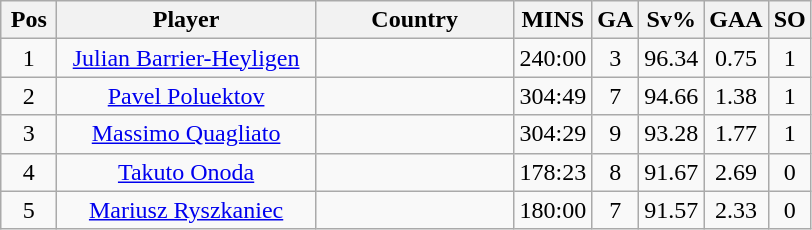<table class="wikitable sortable" style="text-align: center;">
<tr>
<th width=30>Pos</th>
<th width=165>Player</th>
<th width=125>Country</th>
<th width=20>MINS</th>
<th width=20>GA</th>
<th width=20>Sv%</th>
<th width=20>GAA</th>
<th width=20>SO</th>
</tr>
<tr>
<td>1</td>
<td><a href='#'>Julian Barrier-Heyligen</a></td>
<td></td>
<td>240:00</td>
<td>3</td>
<td>96.34</td>
<td>0.75</td>
<td>1</td>
</tr>
<tr>
<td>2</td>
<td><a href='#'>Pavel Poluektov</a></td>
<td></td>
<td>304:49</td>
<td>7</td>
<td>94.66</td>
<td>1.38</td>
<td>1</td>
</tr>
<tr>
<td>3</td>
<td><a href='#'>Massimo Quagliato</a></td>
<td></td>
<td>304:29</td>
<td>9</td>
<td>93.28</td>
<td>1.77</td>
<td>1</td>
</tr>
<tr>
<td>4</td>
<td><a href='#'>Takuto Onoda</a></td>
<td></td>
<td>178:23</td>
<td>8</td>
<td>91.67</td>
<td>2.69</td>
<td>0</td>
</tr>
<tr>
<td>5</td>
<td><a href='#'>Mariusz Ryszkaniec</a></td>
<td></td>
<td>180:00</td>
<td>7</td>
<td>91.57</td>
<td>2.33</td>
<td>0</td>
</tr>
</table>
